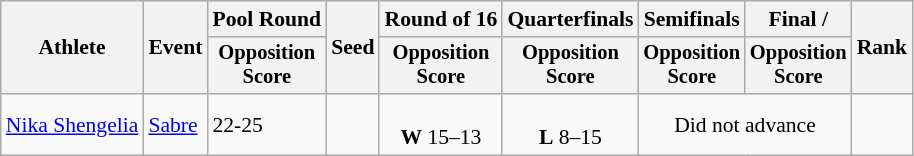<table class=wikitable style="font-size:90%">
<tr>
<th rowspan="2">Athlete</th>
<th rowspan="2">Event</th>
<th>Pool Round</th>
<th rowspan="2">Seed</th>
<th>Round of 16</th>
<th>Quarterfinals</th>
<th>Semifinals</th>
<th>Final / </th>
<th rowspan=2>Rank</th>
</tr>
<tr style="font-size:95%">
<th>Opposition<br>Score</th>
<th>Opposition<br>Score</th>
<th>Opposition<br>Score</th>
<th>Opposition<br>Score</th>
<th>Opposition<br>Score</th>
</tr>
<tr align=center>
<td align=left><a href='#'>Nika Shengelia</a></td>
<td align=left><a href='#'>Sabre</a></td>
<td align=left>22-25</td>
<td></td>
<td><br><strong>W</strong> 15–13</td>
<td><br><strong>L</strong> 8–15</td>
<td colspan=2>Did not advance</td>
<td></td>
</tr>
</table>
